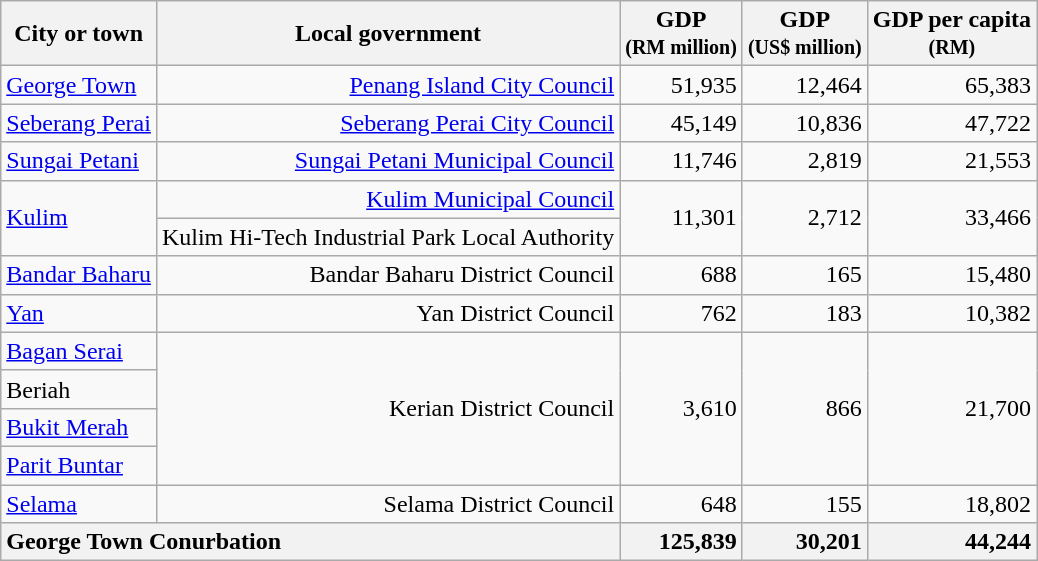<table class="wikitable">
<tr>
<th>City or town</th>
<th>Local government</th>
<th>GDP<br><small>(RM million)</small></th>
<th>GDP<br><small>(US$ million)</small></th>
<th>GDP per capita<br><small>(RM)</small></th>
</tr>
<tr>
<td><a href='#'>George Town</a></td>
<td align="right"><a href='#'>Penang Island City Council</a></td>
<td align="right">51,935</td>
<td align="right">12,464</td>
<td align="right">65,383</td>
</tr>
<tr>
<td><a href='#'>Seberang Perai</a></td>
<td align="right"><a href='#'>Seberang Perai City Council</a></td>
<td align="right">45,149</td>
<td align="right">10,836</td>
<td align="right">47,722</td>
</tr>
<tr>
<td><a href='#'>Sungai Petani</a></td>
<td align="right"><a href='#'>Sungai Petani Municipal Council</a></td>
<td align="right">11,746</td>
<td align="right">2,819</td>
<td align="right">21,553</td>
</tr>
<tr>
<td rowspan="2"><a href='#'>Kulim</a></td>
<td align="right"><a href='#'>Kulim Municipal Council</a></td>
<td rowspan="2" align="right">11,301</td>
<td rowspan="2" align="right">2,712</td>
<td rowspan="2" align="right">33,466</td>
</tr>
<tr>
<td align="right">Kulim Hi-Tech Industrial Park Local Authority</td>
</tr>
<tr>
<td><a href='#'>Bandar Baharu</a></td>
<td align="right">Bandar Baharu District Council</td>
<td align="right">688</td>
<td align="right">165</td>
<td align="right">15,480</td>
</tr>
<tr>
<td><a href='#'>Yan</a></td>
<td align="right">Yan District Council</td>
<td align="right">762</td>
<td align="right">183</td>
<td align="right">10,382</td>
</tr>
<tr>
<td><a href='#'>Bagan Serai</a></td>
<td rowspan="4" align="right">Kerian District Council</td>
<td rowspan="4" align="right">3,610</td>
<td rowspan="4" align="right">866</td>
<td rowspan="4" align="right">21,700</td>
</tr>
<tr>
<td>Beriah</td>
</tr>
<tr>
<td><a href='#'>Bukit Merah</a></td>
</tr>
<tr>
<td><a href='#'>Parit Buntar</a></td>
</tr>
<tr>
<td><a href='#'>Selama</a></td>
<td align="right">Selama District Council</td>
<td align="right">648</td>
<td align="right">155</td>
<td align="right">18,802</td>
</tr>
<tr>
<td colspan="2" style="background: #f2f2f2"><strong>George Town Conurbation</strong></td>
<td style="background: #f2f2f2" align="right"><strong>125,839</strong></td>
<td style="background: #f2f2f2" align="right"><strong>30,201</strong></td>
<td style="background: #f2f2f2" align="right"><strong>44,244</strong></td>
</tr>
</table>
